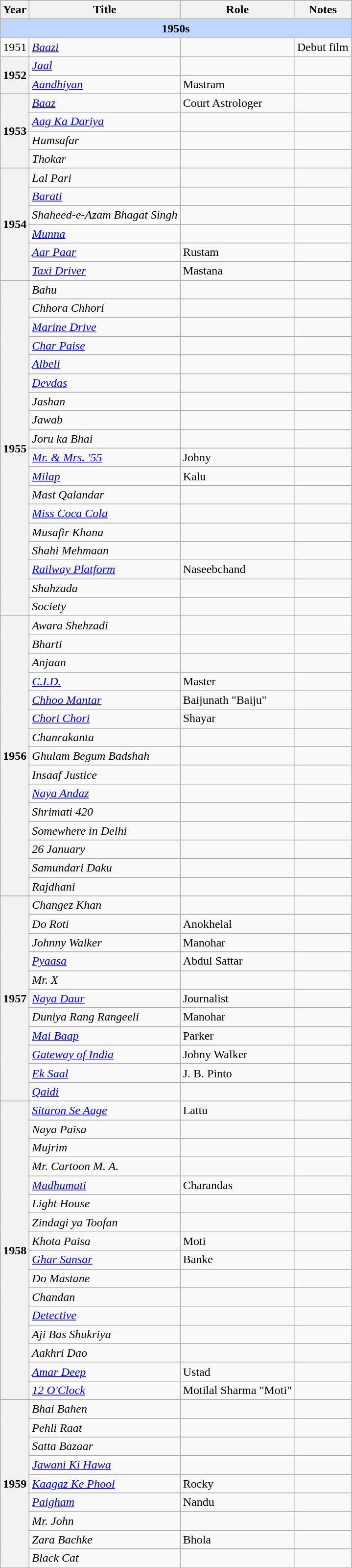<table class="wikitable">
<tr>
<th>Year</th>
<th>Title</th>
<th>Role</th>
<th>Notes</th>
</tr>
<tr>
<th colspan="4" style="background:#bfd7ff">1950s</th>
</tr>
<tr>
<td>1951</td>
<td><em><a href='#'>Baazi</a></em></td>
<td></td>
<td>Debut film</td>
</tr>
<tr>
<th rowspan="2">1952</th>
<td><em><a href='#'>Jaal</a></em></td>
<td></td>
<td></td>
</tr>
<tr>
<td><em><a href='#'>Aandhiyan</a></em></td>
<td>Mastram</td>
<td></td>
</tr>
<tr>
<th rowspan="4">1953</th>
<td><em><a href='#'>Baaz</a></em></td>
<td>Court Astrologer</td>
<td></td>
</tr>
<tr>
<td><em><a href='#'>Aag Ka Dariya</a></em></td>
<td></td>
<td></td>
</tr>
<tr>
<td><em>Humsafar</em></td>
<td></td>
<td></td>
</tr>
<tr>
<td><em>Thokar</em> </td>
<td></td>
<td></td>
</tr>
<tr>
<th rowspan="6">1954</th>
<td><em>Lal Pari</em></td>
<td></td>
<td></td>
</tr>
<tr>
<td><em><a href='#'>Barati</a></em></td>
<td></td>
<td></td>
</tr>
<tr>
<td><em>Shaheed-e-Azam Bhagat Singh</em></td>
<td></td>
<td></td>
</tr>
<tr>
<td><em><a href='#'>Munna</a></em></td>
<td></td>
<td></td>
</tr>
<tr>
<td><em><a href='#'>Aar Paar</a></em></td>
<td>Rustam</td>
<td></td>
</tr>
<tr>
<td><em><a href='#'>Taxi Driver</a></em></td>
<td>Mastana</td>
<td></td>
</tr>
<tr>
<th rowspan="18">1955</th>
<td><em>Bahu</em></td>
<td></td>
<td></td>
</tr>
<tr>
<td><em>Chhora Chhori</em></td>
<td></td>
<td></td>
</tr>
<tr>
<td><em><a href='#'>Marine Drive</a></em></td>
<td></td>
<td></td>
</tr>
<tr>
<td><em><a href='#'>Char Paise</a></em></td>
<td></td>
<td></td>
</tr>
<tr>
<td><em><a href='#'>Albeli</a></em></td>
<td></td>
<td></td>
</tr>
<tr>
<td><em><a href='#'>Devdas</a></em></td>
<td></td>
<td></td>
</tr>
<tr>
<td><em>Jashan</em></td>
<td></td>
<td></td>
</tr>
<tr>
<td><em>Jawab</em></td>
<td></td>
<td></td>
</tr>
<tr>
<td><em>Joru ka Bhai</em></td>
<td></td>
<td></td>
</tr>
<tr>
<td><em><a href='#'>Mr. & Mrs. '55</a></em></td>
<td>Johny</td>
<td></td>
</tr>
<tr>
<td><em><a href='#'>Milap</a></em></td>
<td>Kalu</td>
<td></td>
</tr>
<tr>
<td><em>Mast Qalandar</em></td>
<td></td>
<td></td>
</tr>
<tr>
<td><em><a href='#'>Miss Coca Cola</a></em></td>
<td></td>
<td></td>
</tr>
<tr>
<td><em>Musafir Khana</em> </td>
<td></td>
<td></td>
</tr>
<tr>
<td><em>Shahi Mehmaan</em></td>
<td></td>
<td></td>
</tr>
<tr>
<td><em><a href='#'>Railway Platform</a></em></td>
<td>Naseebchand</td>
<td></td>
</tr>
<tr>
<td><em>Shahzada</em></td>
<td></td>
<td></td>
</tr>
<tr>
<td><em>Society</em></td>
<td></td>
<td></td>
</tr>
<tr>
<th rowspan="15">1956</th>
<td><em>Awara Shehzadi</em></td>
<td></td>
<td></td>
</tr>
<tr>
<td><em>Bharti</em></td>
<td></td>
<td></td>
</tr>
<tr>
<td><em>Anjaan</em></td>
<td></td>
<td></td>
</tr>
<tr>
<td><em><a href='#'>C.I.D.</a></em></td>
<td>Master</td>
<td></td>
</tr>
<tr>
<td><em><a href='#'>Chhoo Mantar</a></em></td>
<td>Baijunath "Baiju"</td>
<td></td>
</tr>
<tr>
<td><em><a href='#'>Chori Chori</a></em></td>
<td>Shayar</td>
<td></td>
</tr>
<tr>
<td><em>Chanrakanta</em></td>
<td></td>
<td></td>
</tr>
<tr>
<td><em>Ghulam Begum Badshah</em></td>
<td></td>
<td></td>
</tr>
<tr>
<td><em>Insaaf Justice</em></td>
<td></td>
<td></td>
</tr>
<tr>
<td><em><a href='#'>Naya Andaz</a></em></td>
<td></td>
<td></td>
</tr>
<tr>
<td><em>Shrimati 420</em></td>
<td></td>
<td></td>
</tr>
<tr>
<td><em>Somewhere in Delhi</em></td>
<td></td>
<td></td>
</tr>
<tr>
<td><em>26 January</em></td>
<td></td>
<td></td>
</tr>
<tr>
<td><em>Samundari Daku</em></td>
<td></td>
<td></td>
</tr>
<tr>
<td><em>Rajdhani</em></td>
<td></td>
<td></td>
</tr>
<tr>
<th rowspan="11">1957</th>
<td><em>Changez Khan</em></td>
<td></td>
<td></td>
</tr>
<tr>
<td><em>Do Roti</em></td>
<td>Anokhelal</td>
<td></td>
</tr>
<tr>
<td><em>Johnny Walker</em> </td>
<td>Manohar</td>
<td></td>
</tr>
<tr>
<td><em><a href='#'>Pyaasa</a></em></td>
<td>Abdul Sattar</td>
<td></td>
</tr>
<tr>
<td><em>Mr. X</em></td>
<td></td>
<td></td>
</tr>
<tr>
<td><em><a href='#'>Naya Daur</a></em></td>
<td>Journalist</td>
<td></td>
</tr>
<tr>
<td><em>Duniya Rang Rangeeli</em></td>
<td>Manohar</td>
<td></td>
</tr>
<tr>
<td><em><a href='#'>Mai Baap</a></em></td>
<td>Parker</td>
<td></td>
</tr>
<tr>
<td><em><a href='#'>Gateway of India</a></em></td>
<td>Johny Walker</td>
<td></td>
</tr>
<tr>
<td><em><a href='#'>Ek Saal</a></em></td>
<td>J. B. Pinto</td>
<td></td>
</tr>
<tr>
<td><em><a href='#'>Qaidi</a></em></td>
<td></td>
<td></td>
</tr>
<tr>
<th rowspan="16">1958</th>
<td><em><a href='#'>Sitaron Se Aage</a></em></td>
<td>Lattu</td>
<td></td>
</tr>
<tr>
<td><em>Naya Paisa</em></td>
<td></td>
<td></td>
</tr>
<tr>
<td><em>Mujrim</em></td>
<td></td>
<td></td>
</tr>
<tr>
<td><em>Mr. Cartoon M. A.</em></td>
<td></td>
<td></td>
</tr>
<tr>
<td><em><a href='#'>Madhumati</a></em></td>
<td>Charandas</td>
<td></td>
</tr>
<tr>
<td><em>Light House</em></td>
<td></td>
<td></td>
</tr>
<tr>
<td><em>Zindagi ya Toofan</em></td>
<td></td>
<td></td>
</tr>
<tr>
<td><em>Khota Paisa</em></td>
<td>Moti</td>
<td></td>
</tr>
<tr>
<td><em><a href='#'>Ghar Sansar</a></em></td>
<td>Banke</td>
<td></td>
</tr>
<tr>
<td><em>Do Mastane</em></td>
<td></td>
<td></td>
</tr>
<tr>
<td><em>Chandan</em></td>
<td></td>
<td></td>
</tr>
<tr>
<td><em><a href='#'>Detective</a></em></td>
<td></td>
<td></td>
</tr>
<tr>
<td><em>Aji Bas Shukriya</em></td>
<td></td>
<td></td>
</tr>
<tr>
<td><em>Aakhri Dao</em></td>
<td></td>
<td></td>
</tr>
<tr>
<td><em><a href='#'>Amar Deep</a></em></td>
<td>Ustad</td>
<td></td>
</tr>
<tr>
<td><em><a href='#'>12 O'Clock</a></em></td>
<td>Motilal Sharma "Moti"</td>
<td></td>
</tr>
<tr>
<th rowspan="9">1959</th>
<td><em>Bhai Bahen</em></td>
<td></td>
<td></td>
</tr>
<tr>
<td><em>Pehli Raat</em></td>
<td></td>
<td></td>
</tr>
<tr>
<td><em>Satta Bazaar</em></td>
<td></td>
<td></td>
</tr>
<tr>
<td><em><a href='#'>Jawani Ki Hawa</a></em></td>
<td></td>
<td></td>
</tr>
<tr>
<td><em><a href='#'>Kaagaz Ke Phool</a></em></td>
<td>Rocky</td>
<td></td>
</tr>
<tr>
<td><em><a href='#'>Paigham</a></em></td>
<td>Nandu</td>
<td></td>
</tr>
<tr>
<td><em>Mr. John</em></td>
<td></td>
<td></td>
</tr>
<tr>
<td><em>Zara Bachke</em></td>
<td>Bhola</td>
<td></td>
</tr>
<tr>
<td><em>Black Cat</em></td>
<td></td>
<td></td>
</tr>
</table>
